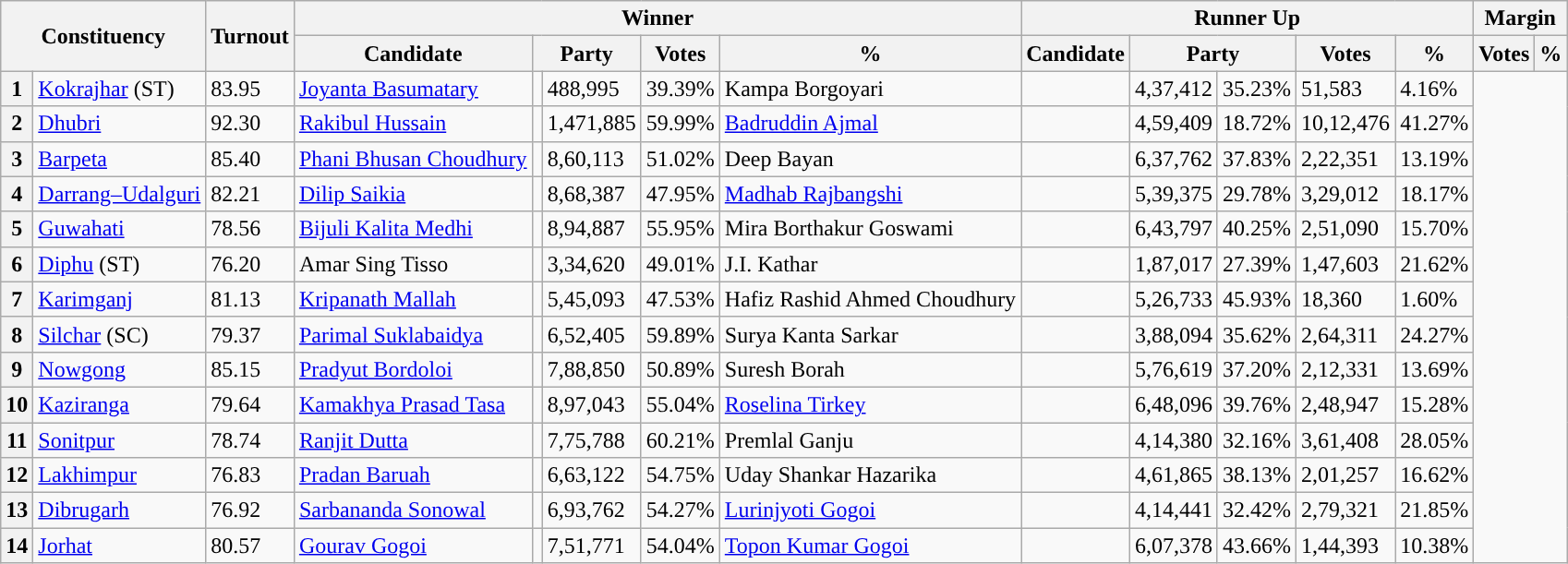<table class="wikitable sortable">
<tr>
<th colspan="2" rowspan="2">Constituency</th>
<th rowspan="2">Turnout</th>
<th colspan="5">Winner</th>
<th colspan="5">Runner Up</th>
<th colspan="2">Margin</th>
</tr>
<tr>
<th>Candidate</th>
<th colspan="2">Party</th>
<th>Votes</th>
<th>%</th>
<th>Candidate</th>
<th colspan="2">Party</th>
<th>Votes</th>
<th>%</th>
<th>Votes</th>
<th>%</th>
</tr>
<tr>
<th>1</th>
<td><a href='#'>Kokrajhar</a> (ST)</td>
<td>83.95</td>
<td><a href='#'>Joyanta Basumatary</a></td>
<td></td>
<td>488,995</td>
<td>39.39%</td>
<td>Kampa Borgoyari</td>
<td></td>
<td>4,37,412</td>
<td>35.23%</td>
<td style="background:">51,583</td>
<td style="background:">4.16%</td>
</tr>
<tr>
<th>2</th>
<td><a href='#'>Dhubri</a></td>
<td>92.30</td>
<td style="text-align: centre;"><a href='#'>Rakibul Hussain</a></td>
<td></td>
<td>1,471,885</td>
<td>59.99%</td>
<td style="text-align: centre;"><a href='#'>Badruddin Ajmal</a></td>
<td></td>
<td>4,59,409</td>
<td>18.72%</td>
<td style="background:">10,12,476</td>
<td style="background:">41.27%</td>
</tr>
<tr>
<th>3</th>
<td><a href='#'>Barpeta</a></td>
<td>85.40</td>
<td><a href='#'>Phani Bhusan Choudhury</a></td>
<td></td>
<td>8,60,113</td>
<td>51.02%</td>
<td>Deep Bayan</td>
<td></td>
<td>6,37,762</td>
<td>37.83%</td>
<td style="background:">2,22,351</td>
<td style="background:">13.19%</td>
</tr>
<tr>
<th>4</th>
<td><a href='#'>Darrang–Udalguri</a></td>
<td>82.21</td>
<td><a href='#'>Dilip Saikia</a></td>
<td></td>
<td>8,68,387</td>
<td>47.95%</td>
<td><a href='#'>Madhab Rajbangshi</a></td>
<td></td>
<td>5,39,375</td>
<td>29.78%</td>
<td style="background:">3,29,012</td>
<td style="background:">18.17%</td>
</tr>
<tr>
<th>5</th>
<td><a href='#'>Guwahati</a></td>
<td>78.56</td>
<td><a href='#'>Bijuli Kalita Medhi</a></td>
<td></td>
<td>8,94,887</td>
<td>55.95%</td>
<td>Mira Borthakur Goswami</td>
<td></td>
<td>6,43,797</td>
<td>40.25%</td>
<td style="background:">2,51,090</td>
<td style="background:">15.70%</td>
</tr>
<tr>
<th>6</th>
<td><a href='#'>Diphu</a> (ST)</td>
<td>76.20</td>
<td>Amar Sing Tisso</td>
<td></td>
<td>3,34,620</td>
<td>49.01%</td>
<td>J.I. Kathar</td>
<td></td>
<td>1,87,017</td>
<td>27.39%</td>
<td style="background:">1,47,603</td>
<td style="background:">21.62%</td>
</tr>
<tr>
<th>7</th>
<td><a href='#'>Karimganj</a></td>
<td>81.13</td>
<td><a href='#'>Kripanath Mallah</a></td>
<td></td>
<td>5,45,093</td>
<td>47.53%</td>
<td>Hafiz Rashid Ahmed Choudhury</td>
<td></td>
<td>5,26,733</td>
<td>45.93%</td>
<td style="background:">18,360</td>
<td style="background:">1.60%</td>
</tr>
<tr>
<th>8</th>
<td><a href='#'>Silchar</a> (SC)</td>
<td>79.37</td>
<td><a href='#'>Parimal Suklabaidya</a></td>
<td></td>
<td>6,52,405</td>
<td>59.89%</td>
<td>Surya Kanta Sarkar</td>
<td></td>
<td>3,88,094</td>
<td>35.62%</td>
<td style="background:">2,64,311</td>
<td style="background:">24.27%</td>
</tr>
<tr>
<th>9</th>
<td><a href='#'>Nowgong</a></td>
<td>85.15</td>
<td><a href='#'>Pradyut Bordoloi</a></td>
<td></td>
<td>7,88,850</td>
<td>50.89%</td>
<td>Suresh Borah</td>
<td></td>
<td>5,76,619</td>
<td>37.20%</td>
<td style="background:">2,12,331</td>
<td style="background:">13.69%</td>
</tr>
<tr>
<th>10</th>
<td><a href='#'>Kaziranga</a></td>
<td>79.64</td>
<td><a href='#'>Kamakhya Prasad Tasa</a></td>
<td></td>
<td>8,97,043</td>
<td>55.04%</td>
<td><a href='#'>Roselina Tirkey</a></td>
<td></td>
<td>6,48,096</td>
<td>39.76%</td>
<td style="background:">2,48,947</td>
<td style="background:">15.28%</td>
</tr>
<tr>
<th>11</th>
<td><a href='#'>Sonitpur</a></td>
<td>78.74</td>
<td><a href='#'>Ranjit Dutta</a></td>
<td></td>
<td>7,75,788</td>
<td>60.21%</td>
<td>Premlal Ganju</td>
<td></td>
<td>4,14,380</td>
<td>32.16%</td>
<td style="background:">3,61,408</td>
<td style="background:">28.05%</td>
</tr>
<tr>
<th>12</th>
<td><a href='#'>Lakhimpur</a></td>
<td>76.83</td>
<td><a href='#'>Pradan Baruah</a></td>
<td></td>
<td>6,63,122</td>
<td>54.75%</td>
<td>Uday Shankar Hazarika</td>
<td></td>
<td>4,61,865</td>
<td>38.13%</td>
<td style="background:">2,01,257</td>
<td style="background:">16.62%</td>
</tr>
<tr>
<th>13</th>
<td><a href='#'>Dibrugarh</a></td>
<td>76.92</td>
<td><a href='#'>Sarbananda Sonowal</a></td>
<td></td>
<td>6,93,762</td>
<td>54.27%</td>
<td><a href='#'>Lurinjyoti Gogoi</a></td>
<td></td>
<td>4,14,441</td>
<td>32.42%</td>
<td style="background:">2,79,321</td>
<td style="background:">21.85%</td>
</tr>
<tr>
<th>14</th>
<td><a href='#'>Jorhat</a></td>
<td>80.57</td>
<td><a href='#'>Gourav Gogoi</a></td>
<td></td>
<td>7,51,771</td>
<td>54.04%</td>
<td><a href='#'>Topon Kumar Gogoi</a></td>
<td></td>
<td>6,07,378</td>
<td>43.66%</td>
<td style="background:">1,44,393</td>
<td style="background:">10.38%</td>
</tr>
</table>
